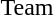<table>
<tr>
<td rowspan=2>Team</td>
<td rowspan=2></td>
<td rowspan=2></td>
<td></td>
</tr>
<tr>
<td></td>
</tr>
</table>
